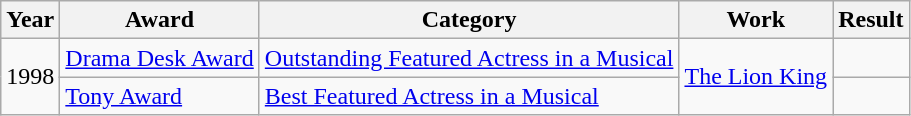<table class="wikitable">
<tr>
<th>Year</th>
<th>Award</th>
<th>Category</th>
<th>Work</th>
<th>Result</th>
</tr>
<tr>
<td rowspan=2>1998</td>
<td><a href='#'>Drama Desk Award</a></td>
<td><a href='#'>Outstanding Featured Actress in a Musical</a></td>
<td rowspan=2><a href='#'>The Lion King</a></td>
<td></td>
</tr>
<tr>
<td><a href='#'>Tony Award</a></td>
<td><a href='#'>Best Featured Actress in a Musical</a></td>
<td></td>
</tr>
</table>
